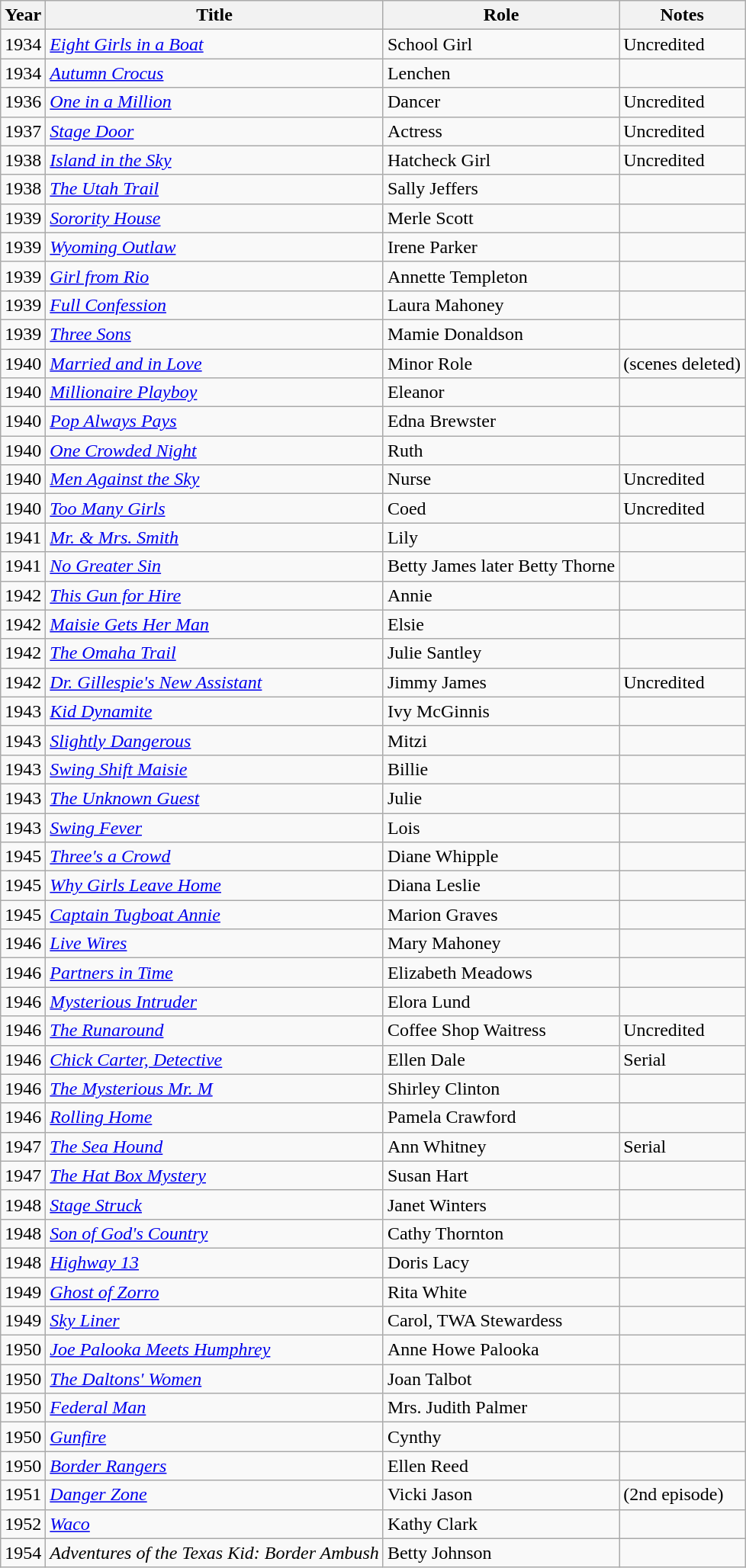<table class="wikitable">
<tr>
<th>Year</th>
<th>Title</th>
<th>Role</th>
<th>Notes</th>
</tr>
<tr>
<td>1934</td>
<td><em><a href='#'>Eight Girls in a Boat</a></em></td>
<td>School Girl</td>
<td>Uncredited</td>
</tr>
<tr>
<td>1934</td>
<td><em><a href='#'>Autumn Crocus</a></em></td>
<td>Lenchen</td>
<td></td>
</tr>
<tr>
<td>1936</td>
<td><em><a href='#'>One in a Million</a></em></td>
<td>Dancer</td>
<td>Uncredited</td>
</tr>
<tr>
<td>1937</td>
<td><em><a href='#'>Stage Door</a></em></td>
<td>Actress</td>
<td>Uncredited</td>
</tr>
<tr>
<td>1938</td>
<td><em><a href='#'>Island in the Sky</a></em></td>
<td>Hatcheck Girl</td>
<td>Uncredited</td>
</tr>
<tr>
<td>1938</td>
<td><em><a href='#'>The Utah Trail</a></em></td>
<td>Sally Jeffers</td>
<td></td>
</tr>
<tr>
<td>1939</td>
<td><em><a href='#'>Sorority House</a></em></td>
<td>Merle Scott</td>
<td></td>
</tr>
<tr>
<td>1939</td>
<td><em><a href='#'>Wyoming Outlaw</a></em></td>
<td>Irene Parker</td>
<td></td>
</tr>
<tr>
<td>1939</td>
<td><em><a href='#'>Girl from Rio</a></em></td>
<td>Annette Templeton</td>
<td></td>
</tr>
<tr>
<td>1939</td>
<td><em><a href='#'>Full Confession</a></em></td>
<td>Laura Mahoney</td>
<td></td>
</tr>
<tr>
<td>1939</td>
<td><em><a href='#'>Three Sons</a></em></td>
<td>Mamie Donaldson</td>
<td></td>
</tr>
<tr>
<td>1940</td>
<td><em><a href='#'>Married and in Love</a></em></td>
<td>Minor Role</td>
<td>(scenes deleted)</td>
</tr>
<tr>
<td>1940</td>
<td><em><a href='#'>Millionaire Playboy</a></em></td>
<td>Eleanor</td>
<td></td>
</tr>
<tr>
<td>1940</td>
<td><em><a href='#'>Pop Always Pays</a></em></td>
<td>Edna Brewster</td>
<td></td>
</tr>
<tr>
<td>1940</td>
<td><em><a href='#'>One Crowded Night</a></em></td>
<td>Ruth</td>
<td></td>
</tr>
<tr>
<td>1940</td>
<td><em><a href='#'>Men Against the Sky</a></em></td>
<td>Nurse</td>
<td>Uncredited</td>
</tr>
<tr>
<td>1940</td>
<td><em><a href='#'>Too Many Girls</a></em></td>
<td>Coed</td>
<td>Uncredited</td>
</tr>
<tr>
<td>1941</td>
<td><em><a href='#'>Mr. & Mrs. Smith</a></em></td>
<td>Lily</td>
<td></td>
</tr>
<tr>
<td>1941</td>
<td><em><a href='#'>No Greater Sin</a></em></td>
<td>Betty James later Betty Thorne</td>
<td></td>
</tr>
<tr>
<td>1942</td>
<td><em><a href='#'>This Gun for Hire</a></em></td>
<td>Annie</td>
<td></td>
</tr>
<tr>
<td>1942</td>
<td><em><a href='#'>Maisie Gets Her Man</a></em></td>
<td>Elsie</td>
<td></td>
</tr>
<tr>
<td>1942</td>
<td><em><a href='#'>The Omaha Trail</a></em></td>
<td>Julie Santley</td>
<td></td>
</tr>
<tr>
<td>1942</td>
<td><em><a href='#'>Dr. Gillespie's New Assistant</a></em></td>
<td>Jimmy James</td>
<td>Uncredited</td>
</tr>
<tr>
<td>1943</td>
<td><em><a href='#'>Kid Dynamite</a></em></td>
<td>Ivy McGinnis</td>
<td></td>
</tr>
<tr>
<td>1943</td>
<td><em><a href='#'>Slightly Dangerous</a></em></td>
<td>Mitzi</td>
<td></td>
</tr>
<tr>
<td>1943</td>
<td><em><a href='#'>Swing Shift Maisie</a></em></td>
<td>Billie</td>
<td></td>
</tr>
<tr>
<td>1943</td>
<td><em><a href='#'>The Unknown Guest</a></em></td>
<td>Julie</td>
<td></td>
</tr>
<tr>
<td>1943</td>
<td><em><a href='#'>Swing Fever</a></em></td>
<td>Lois</td>
<td></td>
</tr>
<tr>
<td>1945</td>
<td><em><a href='#'>Three's a Crowd</a></em></td>
<td>Diane Whipple</td>
<td></td>
</tr>
<tr>
<td>1945</td>
<td><em><a href='#'>Why Girls Leave Home</a></em></td>
<td>Diana Leslie</td>
<td></td>
</tr>
<tr>
<td>1945</td>
<td><em><a href='#'>Captain Tugboat Annie</a></em></td>
<td>Marion Graves</td>
<td></td>
</tr>
<tr>
<td>1946</td>
<td><em><a href='#'>Live Wires</a></em></td>
<td>Mary Mahoney</td>
<td></td>
</tr>
<tr>
<td>1946</td>
<td><em><a href='#'>Partners in Time</a></em></td>
<td>Elizabeth Meadows</td>
<td></td>
</tr>
<tr>
<td>1946</td>
<td><em><a href='#'>Mysterious Intruder</a></em></td>
<td>Elora Lund</td>
<td></td>
</tr>
<tr>
<td>1946</td>
<td><em><a href='#'>The Runaround</a></em></td>
<td>Coffee Shop Waitress</td>
<td>Uncredited</td>
</tr>
<tr>
<td>1946</td>
<td><em><a href='#'>Chick Carter, Detective</a></em></td>
<td>Ellen Dale</td>
<td>Serial</td>
</tr>
<tr>
<td>1946</td>
<td><em><a href='#'>The Mysterious Mr. M</a></em></td>
<td>Shirley Clinton</td>
<td></td>
</tr>
<tr>
<td>1946</td>
<td><em><a href='#'>Rolling Home</a></em></td>
<td>Pamela Crawford</td>
<td></td>
</tr>
<tr>
<td>1947</td>
<td><em><a href='#'>The Sea Hound</a></em></td>
<td>Ann Whitney</td>
<td>Serial</td>
</tr>
<tr>
<td>1947</td>
<td><em><a href='#'>The Hat Box Mystery</a></em></td>
<td>Susan Hart</td>
<td></td>
</tr>
<tr>
<td>1948</td>
<td><em><a href='#'>Stage Struck</a></em></td>
<td>Janet Winters</td>
<td></td>
</tr>
<tr>
<td>1948</td>
<td><em><a href='#'>Son of God's Country</a></em></td>
<td>Cathy Thornton</td>
<td></td>
</tr>
<tr>
<td>1948</td>
<td><em><a href='#'>Highway 13</a></em></td>
<td>Doris Lacy</td>
<td></td>
</tr>
<tr>
<td>1949</td>
<td><em><a href='#'>Ghost of Zorro</a></em></td>
<td>Rita White</td>
<td></td>
</tr>
<tr>
<td>1949</td>
<td><em><a href='#'>Sky Liner</a></em></td>
<td>Carol, TWA Stewardess</td>
<td></td>
</tr>
<tr>
<td>1950</td>
<td><em><a href='#'>Joe Palooka Meets Humphrey</a></em></td>
<td>Anne Howe Palooka</td>
<td></td>
</tr>
<tr>
<td>1950</td>
<td><em><a href='#'>The Daltons' Women</a></em></td>
<td>Joan Talbot</td>
<td></td>
</tr>
<tr>
<td>1950</td>
<td><em><a href='#'>Federal Man</a></em></td>
<td>Mrs. Judith Palmer</td>
<td></td>
</tr>
<tr>
<td>1950</td>
<td><em><a href='#'>Gunfire</a></em></td>
<td>Cynthy</td>
<td></td>
</tr>
<tr>
<td>1950</td>
<td><em><a href='#'>Border Rangers</a></em></td>
<td>Ellen Reed</td>
<td></td>
</tr>
<tr>
<td>1951</td>
<td><em><a href='#'>Danger Zone</a></em></td>
<td>Vicki Jason</td>
<td>(2nd episode)</td>
</tr>
<tr>
<td>1952</td>
<td><em><a href='#'>Waco</a></em></td>
<td>Kathy Clark</td>
<td></td>
</tr>
<tr>
<td>1954</td>
<td><em>Adventures of the Texas Kid: Border Ambush</em></td>
<td>Betty Johnson</td>
<td></td>
</tr>
</table>
